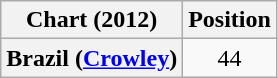<table class="wikitable plainrowheaders" style="text-align:center">
<tr>
<th scope="col">Chart (2012)</th>
<th scope="col">Position</th>
</tr>
<tr>
<th scope="row">Brazil (<a href='#'>Crowley</a>)</th>
<td>44</td>
</tr>
</table>
